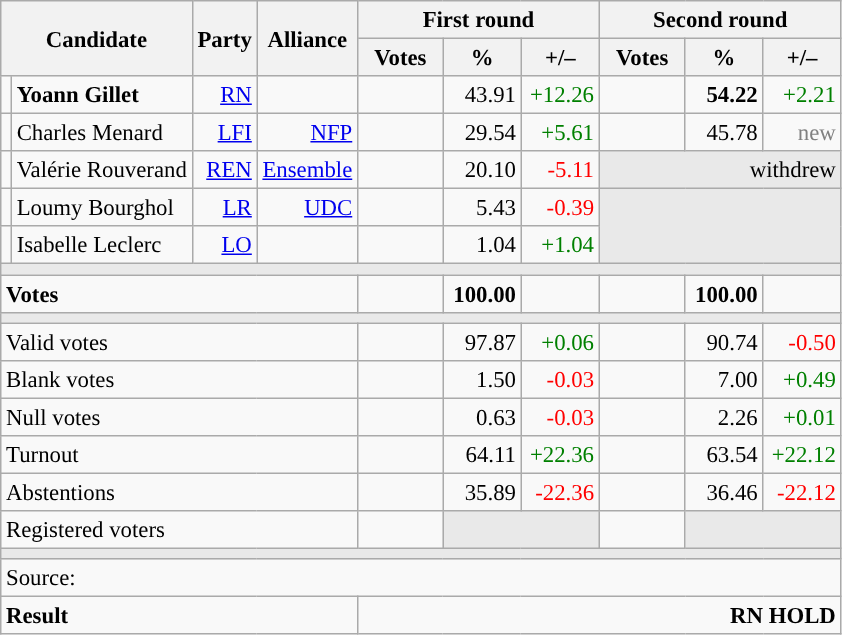<table class="wikitable" style="text-align:right;font-size:95%;">
<tr>
<th rowspan="2" colspan="2">Candidate</th>
<th colspan="1" rowspan="2">Party</th>
<th colspan="1" rowspan="2">Alliance</th>
<th colspan="3">First round</th>
<th colspan="3">Second round</th>
</tr>
<tr>
<th style="width:50px;">Votes</th>
<th style="width:45px;">%</th>
<th style="width:45px;">+/–</th>
<th style="width:50px;">Votes</th>
<th style="width:45px;">%</th>
<th style="width:45px;">+/–</th>
</tr>
<tr>
<td style="color:inherit;background:"></td>
<td style="text-align:left;"><strong>Yoann Gillet</strong></td>
<td><a href='#'>RN</a></td>
<td></td>
<td></td>
<td>43.91</td>
<td style="color:green;">+12.26</td>
<td><strong></strong></td>
<td><strong>54.22</strong></td>
<td style="color:green;">+2.21</td>
</tr>
<tr>
<td style="color:inherit;background:"></td>
<td style="text-align:left;">Charles Menard</td>
<td><a href='#'>LFI</a></td>
<td><a href='#'>NFP</a></td>
<td></td>
<td>29.54</td>
<td style="color:green;">+5.61</td>
<td></td>
<td>45.78</td>
<td style="color:grey;">new</td>
</tr>
<tr>
<td style="color:inherit;background:"></td>
<td style="text-align:left;">Valérie Rouverand</td>
<td><a href='#'>REN</a></td>
<td><a href='#'>Ensemble</a></td>
<td></td>
<td>20.10</td>
<td style="color:red;">-5.11</td>
<td colspan="3" style="background:#E9E9E9;">withdrew</td>
</tr>
<tr>
<td style="color:inherit;background:"></td>
<td style="text-align:left;">Loumy Bourghol</td>
<td><a href='#'>LR</a></td>
<td><a href='#'>UDC</a></td>
<td></td>
<td>5.43</td>
<td style="color:red;">-0.39</td>
<td colspan="3" rowspan="2" style="background:#E9E9E9;"></td>
</tr>
<tr>
<td style="color:inherit;background:"></td>
<td style="text-align:left;">Isabelle Leclerc</td>
<td><a href='#'>LO</a></td>
<td></td>
<td></td>
<td>1.04</td>
<td style="color:green;">+1.04</td>
</tr>
<tr>
<td colspan="10" style="background:#E9E9E9;"></td>
</tr>
<tr style="font-weight:bold;">
<td colspan="4" style="text-align:left;">Votes</td>
<td></td>
<td>100.00</td>
<td></td>
<td></td>
<td>100.00</td>
<td></td>
</tr>
<tr>
<td colspan="10" style="background:#E9E9E9;"></td>
</tr>
<tr>
<td colspan="4" style="text-align:left;">Valid votes</td>
<td></td>
<td>97.87</td>
<td style="color:green;">+0.06</td>
<td></td>
<td>90.74</td>
<td style="color:red;">-0.50</td>
</tr>
<tr>
<td colspan="4" style="text-align:left;">Blank votes</td>
<td></td>
<td>1.50</td>
<td style="color:red;">-0.03</td>
<td></td>
<td>7.00</td>
<td style="color:green;">+0.49</td>
</tr>
<tr>
<td colspan="4" style="text-align:left;">Null votes</td>
<td></td>
<td>0.63</td>
<td style="color:red;">-0.03</td>
<td></td>
<td>2.26</td>
<td style="color:green;">+0.01</td>
</tr>
<tr>
<td colspan="4" style="text-align:left;">Turnout</td>
<td></td>
<td>64.11</td>
<td style="color:green;">+22.36</td>
<td></td>
<td>63.54</td>
<td style="color:green;">+22.12</td>
</tr>
<tr>
<td colspan="4" style="text-align:left;">Abstentions</td>
<td></td>
<td>35.89</td>
<td style="color:red;">-22.36</td>
<td></td>
<td>36.46</td>
<td style="color:red;">-22.12</td>
</tr>
<tr>
<td colspan="4" style="text-align:left;">Registered voters</td>
<td></td>
<td colspan="2" style="background:#E9E9E9;"></td>
<td></td>
<td colspan="2" style="background:#E9E9E9;"></td>
</tr>
<tr>
<td colspan="10" style="background:#E9E9E9;"></td>
</tr>
<tr>
<td colspan="10" style="text-align:left;">Source: </td>
</tr>
<tr style="font-weight:bold">
<td colspan="4" style="text-align:left;">Result</td>
<td colspan="6" style="background-color:">RN HOLD</td>
</tr>
</table>
